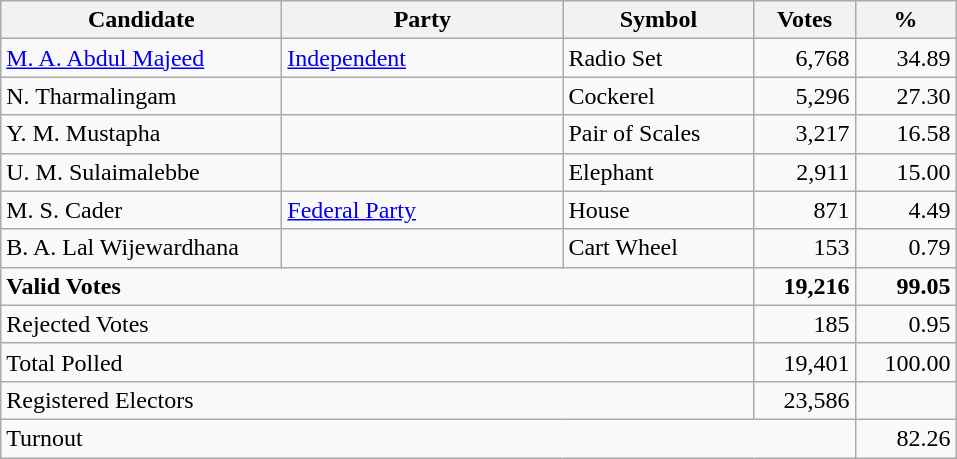<table class="wikitable" border="1" style="text-align:right;">
<tr>
<th align=left width="180">Candidate</th>
<th align=left width="180">Party</th>
<th align=left width="120">Symbol</th>
<th align=left width="60">Votes</th>
<th align=left width="60">%</th>
</tr>
<tr>
<td align=left><a href='#'>M. A. Abdul Majeed</a></td>
<td align=left><a href='#'>Independent</a></td>
<td align=left>Radio Set</td>
<td>6,768</td>
<td>34.89</td>
</tr>
<tr>
<td align=left>N. Tharmalingam</td>
<td></td>
<td align=left>Cockerel</td>
<td>5,296</td>
<td>27.30</td>
</tr>
<tr>
<td align=left>Y. M. Mustapha</td>
<td></td>
<td align=left>Pair of Scales</td>
<td>3,217</td>
<td>16.58</td>
</tr>
<tr>
<td align=left>U. M. Sulaimalebbe</td>
<td></td>
<td align=left>Elephant</td>
<td>2,911</td>
<td>15.00</td>
</tr>
<tr>
<td align=left>M. S. Cader</td>
<td align=left><a href='#'>Federal Party</a></td>
<td align=left>House</td>
<td>871</td>
<td>4.49</td>
</tr>
<tr>
<td align=left>B. A. Lal Wijewardhana</td>
<td></td>
<td align=left>Cart Wheel</td>
<td>153</td>
<td>0.79</td>
</tr>
<tr>
<td align=left colspan=3><strong>Valid Votes</strong></td>
<td><strong>19,216</strong></td>
<td><strong>99.05</strong></td>
</tr>
<tr>
<td align=left colspan=3>Rejected Votes</td>
<td>185</td>
<td>0.95</td>
</tr>
<tr>
<td align=left colspan=3>Total Polled</td>
<td>19,401</td>
<td>100.00</td>
</tr>
<tr>
<td align=left colspan=3>Registered Electors</td>
<td>23,586</td>
<td></td>
</tr>
<tr>
<td align=left colspan=4>Turnout</td>
<td>82.26</td>
</tr>
</table>
